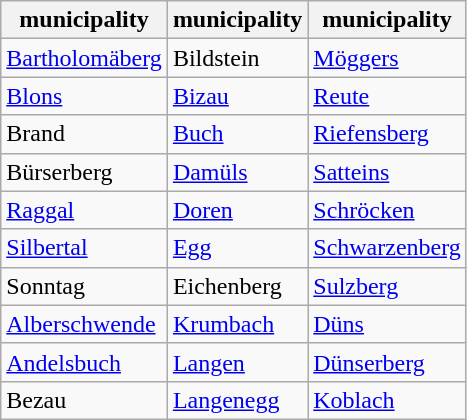<table class="wikitable">
<tr>
<th>municipality</th>
<th>municipality</th>
<th>municipality</th>
</tr>
<tr>
<td><a href='#'>Bartholomäberg</a></td>
<td>Bildstein</td>
<td><a href='#'>Möggers</a></td>
</tr>
<tr>
<td><a href='#'>Blons</a></td>
<td><a href='#'>Bizau</a></td>
<td><a href='#'>Reute</a></td>
</tr>
<tr>
<td>Brand</td>
<td><a href='#'>Buch</a></td>
<td><a href='#'>Riefensberg</a></td>
</tr>
<tr>
<td>Bürserberg</td>
<td><a href='#'>Damüls</a></td>
<td><a href='#'>Satteins</a></td>
</tr>
<tr>
<td><a href='#'>Raggal</a></td>
<td><a href='#'>Doren</a></td>
<td><a href='#'>Schröcken</a></td>
</tr>
<tr>
<td><a href='#'>Silbertal</a></td>
<td><a href='#'>Egg</a></td>
<td><a href='#'>Schwarzenberg</a></td>
</tr>
<tr>
<td>Sonntag</td>
<td>Eichenberg</td>
<td><a href='#'>Sulzberg</a></td>
</tr>
<tr>
<td><a href='#'>Alberschwende</a></td>
<td><a href='#'>Krumbach</a></td>
<td><a href='#'>Düns</a></td>
</tr>
<tr>
<td><a href='#'>Andelsbuch</a></td>
<td><a href='#'>Langen</a></td>
<td><a href='#'>Dünserberg</a></td>
</tr>
<tr>
<td>Bezau</td>
<td><a href='#'>Langenegg</a></td>
<td><a href='#'>Koblach</a></td>
</tr>
</table>
